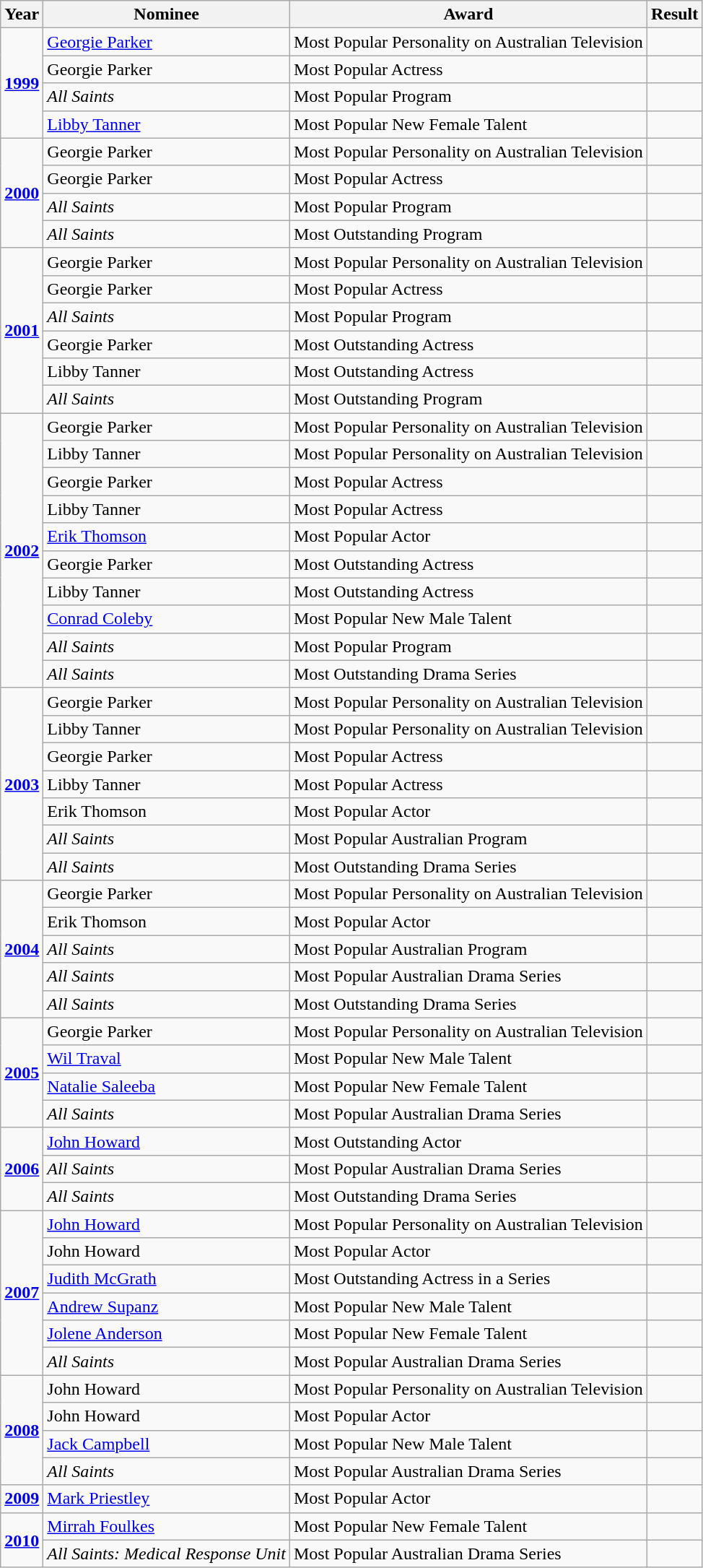<table class="wikitable">
<tr>
<th>Year</th>
<th>Nominee</th>
<th>Award</th>
<th>Result</th>
</tr>
<tr>
<td rowspan="4"><strong><a href='#'>1999</a></strong></td>
<td><a href='#'>Georgie Parker</a></td>
<td>Most Popular Personality on Australian Television</td>
<td></td>
</tr>
<tr>
<td>Georgie Parker</td>
<td>Most Popular Actress</td>
<td></td>
</tr>
<tr>
<td><em>All Saints</em></td>
<td>Most Popular Program</td>
<td></td>
</tr>
<tr>
<td><a href='#'>Libby Tanner</a></td>
<td>Most Popular New Female Talent</td>
<td></td>
</tr>
<tr>
<td rowspan="4"><strong><a href='#'>2000</a></strong></td>
<td>Georgie Parker</td>
<td>Most Popular Personality on Australian Television</td>
<td></td>
</tr>
<tr>
<td>Georgie Parker</td>
<td>Most Popular Actress</td>
<td></td>
</tr>
<tr>
<td><em>All Saints</em></td>
<td>Most Popular Program</td>
<td></td>
</tr>
<tr>
<td><em>All Saints</em></td>
<td>Most Outstanding Program</td>
<td></td>
</tr>
<tr>
<td rowspan="6"><strong><a href='#'>2001</a></strong></td>
<td>Georgie Parker</td>
<td>Most Popular Personality on Australian Television</td>
<td></td>
</tr>
<tr>
<td>Georgie Parker</td>
<td>Most Popular Actress</td>
<td></td>
</tr>
<tr>
<td><em>All Saints</em></td>
<td>Most Popular Program</td>
<td></td>
</tr>
<tr>
<td>Georgie Parker</td>
<td>Most Outstanding Actress</td>
<td></td>
</tr>
<tr>
<td>Libby Tanner</td>
<td>Most Outstanding Actress</td>
<td></td>
</tr>
<tr>
<td><em>All Saints</em></td>
<td>Most Outstanding Program</td>
<td></td>
</tr>
<tr>
<td rowspan="10"><strong><a href='#'>2002</a></strong></td>
<td>Georgie Parker</td>
<td>Most Popular Personality on Australian Television</td>
<td></td>
</tr>
<tr>
<td>Libby Tanner</td>
<td>Most Popular Personality on Australian Television</td>
<td></td>
</tr>
<tr>
<td>Georgie Parker</td>
<td>Most Popular Actress</td>
<td></td>
</tr>
<tr>
<td>Libby Tanner</td>
<td>Most Popular Actress</td>
<td></td>
</tr>
<tr>
<td><a href='#'>Erik Thomson</a></td>
<td>Most Popular Actor</td>
<td></td>
</tr>
<tr>
<td>Georgie Parker</td>
<td>Most Outstanding Actress</td>
<td></td>
</tr>
<tr>
<td>Libby Tanner</td>
<td>Most Outstanding Actress</td>
<td></td>
</tr>
<tr>
<td><a href='#'>Conrad Coleby</a></td>
<td>Most Popular New Male Talent</td>
<td></td>
</tr>
<tr>
<td><em>All Saints</em></td>
<td>Most Popular Program</td>
<td></td>
</tr>
<tr>
<td><em>All Saints</em></td>
<td>Most Outstanding Drama Series</td>
<td></td>
</tr>
<tr>
<td rowspan="7"><strong><a href='#'>2003</a></strong></td>
<td>Georgie Parker</td>
<td>Most Popular Personality on Australian Television</td>
<td></td>
</tr>
<tr>
<td>Libby Tanner</td>
<td>Most Popular Personality on Australian Television</td>
<td></td>
</tr>
<tr>
<td>Georgie Parker</td>
<td>Most Popular Actress</td>
<td></td>
</tr>
<tr>
<td>Libby Tanner</td>
<td>Most Popular Actress</td>
<td></td>
</tr>
<tr>
<td>Erik Thomson</td>
<td>Most Popular Actor</td>
<td></td>
</tr>
<tr>
<td><em>All Saints</em></td>
<td>Most Popular Australian Program</td>
<td></td>
</tr>
<tr>
<td><em>All Saints</em></td>
<td>Most Outstanding Drama Series</td>
<td></td>
</tr>
<tr>
<td rowspan="5"><strong><a href='#'>2004</a></strong></td>
<td>Georgie Parker</td>
<td>Most Popular Personality on Australian Television</td>
<td></td>
</tr>
<tr>
<td>Erik Thomson</td>
<td>Most Popular Actor</td>
<td></td>
</tr>
<tr>
<td><em>All Saints</em></td>
<td>Most Popular Australian Program</td>
<td></td>
</tr>
<tr>
<td><em>All Saints</em></td>
<td>Most Popular Australian Drama Series</td>
<td></td>
</tr>
<tr>
<td><em>All Saints</em></td>
<td>Most Outstanding Drama Series</td>
<td></td>
</tr>
<tr>
<td rowspan="4"><strong><a href='#'>2005</a></strong></td>
<td>Georgie Parker</td>
<td>Most Popular Personality on Australian Television</td>
<td></td>
</tr>
<tr>
<td><a href='#'>Wil Traval</a></td>
<td>Most Popular New Male Talent</td>
<td></td>
</tr>
<tr>
<td><a href='#'>Natalie Saleeba</a></td>
<td>Most Popular New Female Talent</td>
<td></td>
</tr>
<tr>
<td><em>All Saints</em></td>
<td>Most Popular Australian Drama Series</td>
<td></td>
</tr>
<tr>
<td rowspan="3"><strong><a href='#'>2006</a></strong></td>
<td><a href='#'>John Howard</a></td>
<td>Most Outstanding Actor</td>
<td></td>
</tr>
<tr>
<td><em>All Saints</em></td>
<td>Most Popular Australian Drama Series</td>
<td></td>
</tr>
<tr>
<td><em>All Saints</em></td>
<td>Most Outstanding Drama Series</td>
<td></td>
</tr>
<tr>
<td rowspan="6"><strong><a href='#'>2007</a></strong></td>
<td><a href='#'>John Howard</a></td>
<td>Most Popular Personality on Australian Television</td>
<td></td>
</tr>
<tr>
<td>John Howard</td>
<td>Most Popular Actor</td>
<td></td>
</tr>
<tr>
<td><a href='#'>Judith McGrath</a></td>
<td>Most Outstanding Actress in a Series</td>
<td></td>
</tr>
<tr>
<td><a href='#'>Andrew Supanz</a></td>
<td>Most Popular New Male Talent</td>
<td></td>
</tr>
<tr>
<td><a href='#'>Jolene Anderson</a></td>
<td>Most Popular New Female Talent</td>
<td></td>
</tr>
<tr>
<td><em>All Saints</em></td>
<td>Most Popular Australian Drama Series</td>
<td></td>
</tr>
<tr>
<td rowspan="4"><strong><a href='#'>2008</a></strong></td>
<td>John Howard</td>
<td>Most Popular Personality on Australian Television</td>
<td></td>
</tr>
<tr>
<td>John Howard</td>
<td>Most Popular Actor</td>
<td></td>
</tr>
<tr>
<td><a href='#'>Jack Campbell</a></td>
<td>Most Popular New Male Talent</td>
<td></td>
</tr>
<tr>
<td><em>All Saints</em></td>
<td>Most Popular Australian Drama Series</td>
<td></td>
</tr>
<tr>
<td rowspan="1"><strong><a href='#'>2009</a></strong></td>
<td><a href='#'>Mark Priestley</a></td>
<td>Most Popular Actor</td>
<td></td>
</tr>
<tr>
<td rowspan="2"><strong><a href='#'>2010</a></strong></td>
<td><a href='#'>Mirrah Foulkes</a></td>
<td>Most Popular New Female Talent</td>
<td></td>
</tr>
<tr>
<td><em>All Saints: Medical Response Unit</em></td>
<td>Most Popular Australian Drama Series</td>
<td></td>
</tr>
</table>
